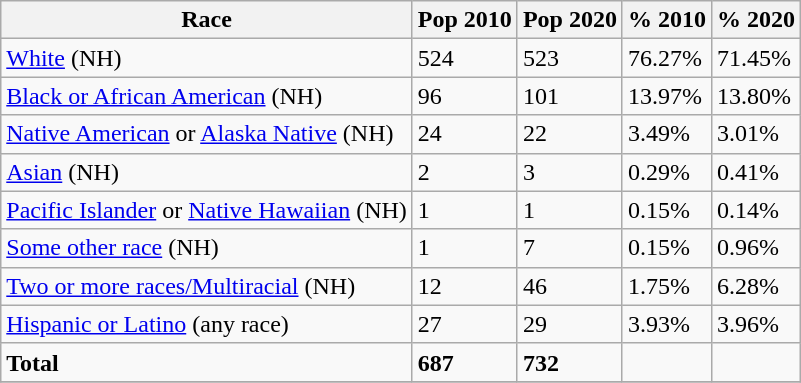<table class="wikitable">
<tr>
<th>Race</th>
<th>Pop 2010</th>
<th>Pop 2020</th>
<th>% 2010</th>
<th>% 2020</th>
</tr>
<tr>
<td><a href='#'>White</a> (NH)</td>
<td>524</td>
<td>523</td>
<td>76.27%</td>
<td>71.45%</td>
</tr>
<tr>
<td><a href='#'>Black or African American</a> (NH)</td>
<td>96</td>
<td>101</td>
<td>13.97%</td>
<td>13.80%</td>
</tr>
<tr>
<td><a href='#'>Native American</a> or <a href='#'>Alaska Native</a> (NH)</td>
<td>24</td>
<td>22</td>
<td>3.49%</td>
<td>3.01%</td>
</tr>
<tr>
<td><a href='#'>Asian</a> (NH)</td>
<td>2</td>
<td>3</td>
<td>0.29%</td>
<td>0.41%</td>
</tr>
<tr>
<td><a href='#'>Pacific Islander</a> or <a href='#'>Native Hawaiian</a> (NH)</td>
<td>1</td>
<td>1</td>
<td>0.15%</td>
<td>0.14%</td>
</tr>
<tr>
<td><a href='#'>Some other race</a> (NH)</td>
<td>1</td>
<td>7</td>
<td>0.15%</td>
<td>0.96%</td>
</tr>
<tr>
<td><a href='#'>Two or more races/Multiracial</a> (NH)</td>
<td>12</td>
<td>46</td>
<td>1.75%</td>
<td>6.28%</td>
</tr>
<tr>
<td><a href='#'>Hispanic or Latino</a> (any race)</td>
<td>27</td>
<td>29</td>
<td>3.93%</td>
<td>3.96%</td>
</tr>
<tr>
<td><strong>Total</strong></td>
<td><strong>687</strong></td>
<td><strong>732</strong></td>
<td></td>
<td></td>
</tr>
<tr>
</tr>
</table>
